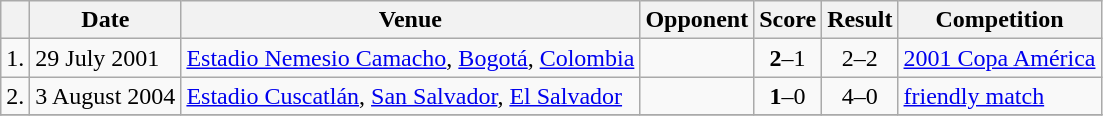<table class="wikitable">
<tr>
<th></th>
<th>Date</th>
<th>Venue</th>
<th>Opponent</th>
<th>Score</th>
<th>Result</th>
<th>Competition</th>
</tr>
<tr>
<td align="center">1.</td>
<td>29 July 2001</td>
<td><a href='#'>Estadio Nemesio Camacho</a>, <a href='#'>Bogotá</a>, <a href='#'>Colombia</a></td>
<td></td>
<td align="center"><strong>2</strong>–1</td>
<td align="center">2–2</td>
<td><a href='#'>2001 Copa América</a></td>
</tr>
<tr>
<td align="center">2.</td>
<td>3 August 2004</td>
<td><a href='#'>Estadio Cuscatlán</a>, <a href='#'>San Salvador</a>, <a href='#'>El Salvador</a></td>
<td></td>
<td align="center"><strong>1</strong>–0</td>
<td align="center">4–0</td>
<td><a href='#'>friendly match</a></td>
</tr>
<tr>
</tr>
</table>
